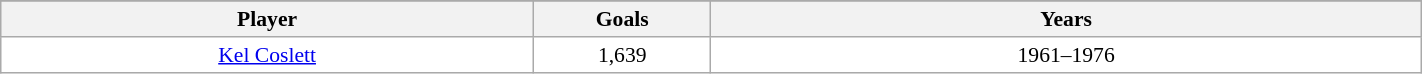<table class="wikitable sortable" width="75%" style="font-size:90%">
<tr bgcolor="#efefef">
</tr>
<tr bgcolor="#efefef">
<th width=30%>Player</th>
<th width=10%>Goals</th>
<th width=40%>Years</th>
</tr>
<tr bgcolor=#FFFFFF>
<td align=center> <a href='#'>Kel Coslett</a></td>
<td align=center>1,639</td>
<td align=center>1961–1976</td>
</tr>
</table>
